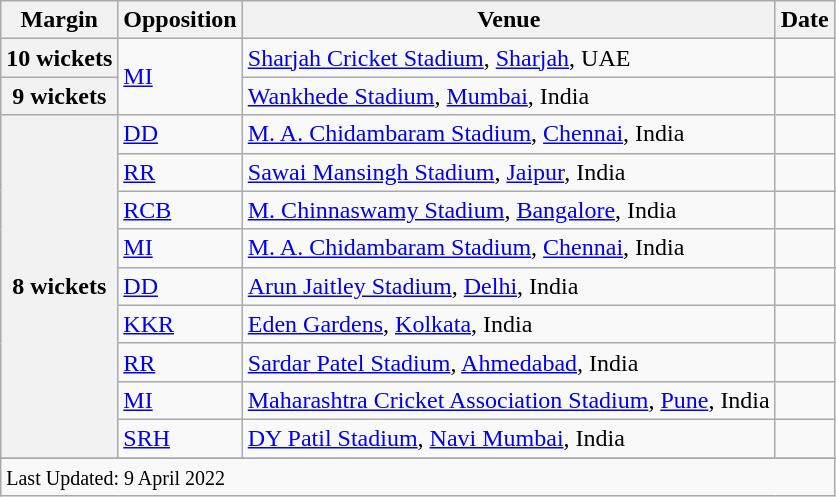<table class="wikitable">
<tr>
<th>Margin</th>
<th>Opposition</th>
<th>Venue</th>
<th>Date</th>
</tr>
<tr>
<th>10 wickets</th>
<td rowspan=2><a href='#'>MI</a></td>
<td><a href='#'>Sharjah Cricket Stadium</a>, <a href='#'>Sharjah</a>, UAE</td>
<td></td>
</tr>
<tr>
<th>9 wickets</th>
<td><a href='#'>Wankhede Stadium</a>, <a href='#'>Mumbai</a>, India</td>
<td></td>
</tr>
<tr>
<th rowspan=9>8 wickets</th>
<td><a href='#'>DD</a></td>
<td><a href='#'>M. A. Chidambaram Stadium</a>, <a href='#'>Chennai</a>, India</td>
<td></td>
</tr>
<tr>
<td><a href='#'>RR</a></td>
<td><a href='#'>Sawai Mansingh Stadium</a>, <a href='#'>Jaipur</a>, India</td>
<td></td>
</tr>
<tr>
<td><a href='#'>RCB</a></td>
<td><a href='#'>M. Chinnaswamy Stadium</a>, <a href='#'>Bangalore</a>, India</td>
<td></td>
</tr>
<tr>
<td><a href='#'>MI</a></td>
<td><a href='#'>M. A. Chidambaram Stadium</a>, <a href='#'>Chennai</a>, India</td>
<td></td>
</tr>
<tr>
<td><a href='#'>DD</a></td>
<td><a href='#'>Arun Jaitley Stadium</a>, <a href='#'>Delhi</a>, India</td>
<td></td>
</tr>
<tr>
<td><a href='#'>KKR</a></td>
<td><a href='#'>Eden Gardens</a>, <a href='#'>Kolkata</a>, India</td>
<td></td>
</tr>
<tr>
<td><a href='#'>RR</a></td>
<td><a href='#'>Sardar Patel Stadium</a>, <a href='#'>Ahmedabad</a>, India</td>
<td></td>
</tr>
<tr>
<td><a href='#'>MI</a></td>
<td><a href='#'>Maharashtra Cricket Association Stadium</a>, <a href='#'>Pune</a>, India</td>
<td></td>
</tr>
<tr>
<td><a href='#'>SRH</a></td>
<td><a href='#'>DY Patil Stadium</a>, <a href='#'>Navi Mumbai</a>, India</td>
<td></td>
</tr>
<tr>
</tr>
<tr class=sortbottom>
<td colspan=5><small>Last Updated: 9 April 2022</small></td>
</tr>
</table>
